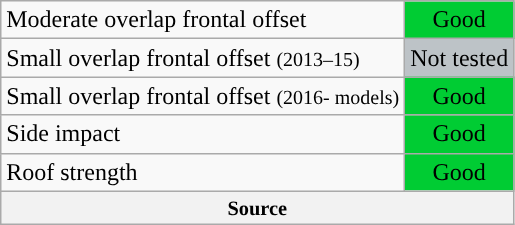<table class="wikitable">
<tr>
<td>Moderate overlap frontal offset</td>
<td style="background: #00CC33; text-align:center;">Good</td>
</tr>
<tr>
<td>Small overlap frontal offset <small>(2013–15)</small></td>
<td style="background:#bdc3c7;">Not tested</td>
</tr>
<tr>
<td>Small overlap frontal offset <small>(2016- models)</small></td>
<td style="background: #00CC33; text-align:center;">Good</td>
</tr>
<tr>
<td>Side impact</td>
<td style="background: #00CC33; text-align:center;">Good</td>
</tr>
<tr>
<td>Roof strength</td>
<td style="background: #00CC33; text-align:center;">Good</td>
</tr>
<tr>
<th colspan="2" style="text-align:center; font-size:85%;">Source</th>
</tr>
</table>
